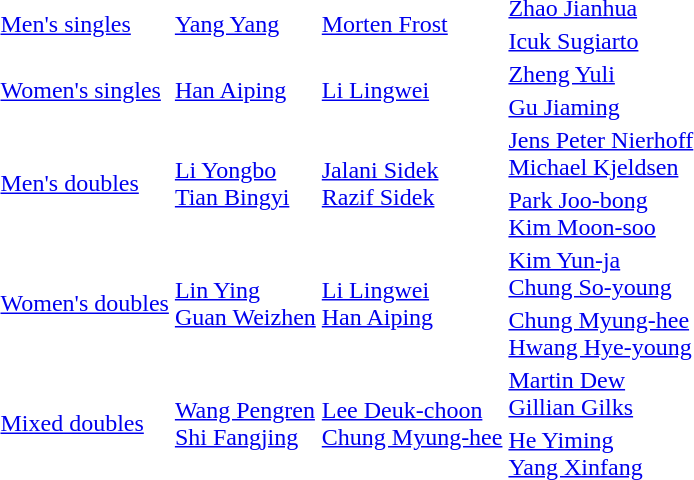<table>
<tr>
<td rowspan=2><a href='#'>Men's singles</a></td>
<td rowspan=2> <a href='#'>Yang Yang</a></td>
<td rowspan=2> <a href='#'>Morten Frost</a></td>
<td> <a href='#'>Zhao Jianhua</a></td>
</tr>
<tr>
<td> <a href='#'>Icuk Sugiarto</a></td>
</tr>
<tr>
<td rowspan=2><a href='#'>Women's singles</a></td>
<td rowspan=2> <a href='#'>Han Aiping</a></td>
<td rowspan=2> <a href='#'>Li Lingwei</a></td>
<td> <a href='#'>Zheng Yuli</a></td>
</tr>
<tr>
<td> <a href='#'>Gu Jiaming</a></td>
</tr>
<tr>
<td rowspan=2><a href='#'>Men's doubles</a></td>
<td rowspan=2> <a href='#'>Li Yongbo</a><br> <a href='#'>Tian Bingyi</a></td>
<td rowspan=2> <a href='#'>Jalani Sidek</a><br> <a href='#'>Razif Sidek</a></td>
<td> <a href='#'>Jens Peter Nierhoff</a><br> <a href='#'>Michael Kjeldsen</a></td>
</tr>
<tr>
<td> <a href='#'>Park Joo-bong</a><br> <a href='#'>Kim Moon-soo</a></td>
</tr>
<tr>
<td rowspan=2><a href='#'>Women's doubles</a></td>
<td rowspan=2> <a href='#'>Lin Ying</a><br> <a href='#'>Guan Weizhen</a></td>
<td rowspan=2> <a href='#'>Li Lingwei</a><br> <a href='#'>Han Aiping</a></td>
<td> <a href='#'>Kim Yun-ja</a><br> <a href='#'>Chung So-young</a></td>
</tr>
<tr>
<td> <a href='#'>Chung Myung-hee</a><br> <a href='#'>Hwang Hye-young</a></td>
</tr>
<tr>
<td rowspan=2><a href='#'>Mixed doubles</a></td>
<td rowspan=2> <a href='#'>Wang Pengren</a> <br> <a href='#'>Shi Fangjing</a></td>
<td rowspan=2> <a href='#'>Lee Deuk-choon</a><br> <a href='#'>Chung Myung-hee</a></td>
<td> <a href='#'>Martin Dew</a><br> <a href='#'>Gillian Gilks</a></td>
</tr>
<tr>
<td> <a href='#'>He Yiming</a> <br> <a href='#'>Yang Xinfang</a></td>
</tr>
</table>
